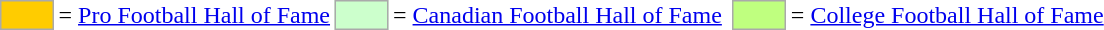<table>
<tr>
<td style="background-color:#FFCC00; border:1px solid #aaaaaa; width:2em;"></td>
<td>= <a href='#'>Pro Football Hall of Fame</a></td>
<td style="background-color:#CCFFCC; border:1px solid #aaaaaa; width:2em;"></td>
<td>= <a href='#'>Canadian Football Hall of Fame</a></td>
<td></td>
<td style="background-color:#BFFF7F; border:1px solid #aaaaaa; width:2em;"></td>
<td>= <a href='#'>College Football Hall of Fame</a></td>
<td></td>
</tr>
</table>
